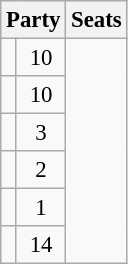<table class="wikitable" style="font-size: 95%;">
<tr>
<th colspan=2>Party</th>
<th>Seats</th>
</tr>
<tr>
<td></td>
<td align="center">10</td>
</tr>
<tr>
<td></td>
<td align="center">10</td>
</tr>
<tr>
<td></td>
<td align="center">3</td>
</tr>
<tr>
<td></td>
<td align="center">2</td>
</tr>
<tr>
<td></td>
<td align="center">1</td>
</tr>
<tr>
<td></td>
<td align="center">14</td>
</tr>
</table>
